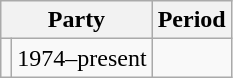<table class="wikitable">
<tr>
<th colspan="2">Party</th>
<th>Period</th>
</tr>
<tr>
<td></td>
<td>1974–present</td>
</tr>
</table>
